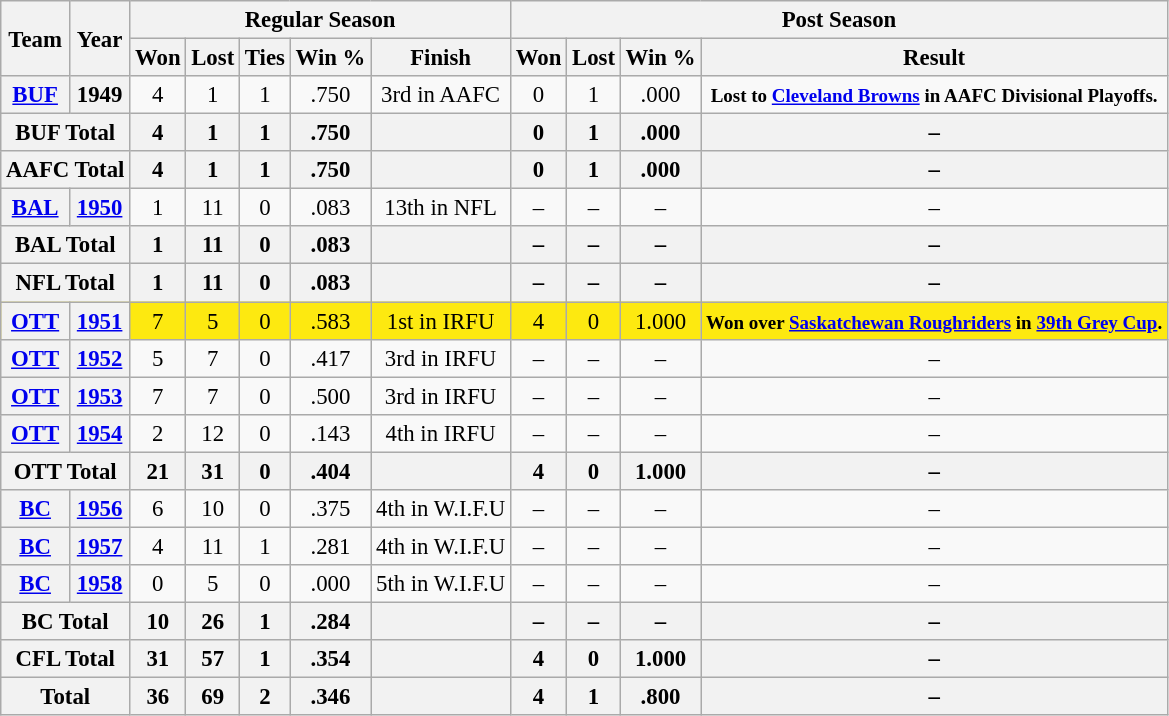<table class="wikitable" style="font-size: 95%; text-align:center;">
<tr>
<th rowspan="2">Team</th>
<th rowspan="2">Year</th>
<th colspan="5">Regular Season</th>
<th colspan="4">Post Season</th>
</tr>
<tr>
<th>Won</th>
<th>Lost</th>
<th>Ties</th>
<th>Win %</th>
<th>Finish</th>
<th>Won</th>
<th>Lost</th>
<th>Win %</th>
<th>Result</th>
</tr>
<tr>
<th><a href='#'>BUF</a></th>
<th>1949</th>
<td>4</td>
<td>1</td>
<td>1</td>
<td>.750</td>
<td>3rd in AAFC</td>
<td>0</td>
<td>1</td>
<td>.000</td>
<td><small><strong>Lost to <a href='#'>Cleveland Browns</a> in AAFC Divisional Playoffs.</strong></small></td>
</tr>
<tr>
<th colspan="2">BUF Total</th>
<th>4</th>
<th>1</th>
<th>1</th>
<th>.750</th>
<th></th>
<th>0</th>
<th>1</th>
<th>.000</th>
<th>–</th>
</tr>
<tr>
<th colspan="2">AAFC Total</th>
<th>4</th>
<th>1</th>
<th>1</th>
<th>.750</th>
<th></th>
<th>0</th>
<th>1</th>
<th>.000</th>
<th>–</th>
</tr>
<tr>
<th><a href='#'>BAL</a></th>
<th><a href='#'>1950</a></th>
<td>1</td>
<td>11</td>
<td>0</td>
<td>.083</td>
<td>13th in NFL</td>
<td>–</td>
<td>–</td>
<td>–</td>
<td>–</td>
</tr>
<tr>
<th colspan="2">BAL Total</th>
<th>1</th>
<th>11</th>
<th>0</th>
<th>.083</th>
<th></th>
<th>–</th>
<th>–</th>
<th>–</th>
<th>–</th>
</tr>
<tr>
<th colspan="2">NFL Total</th>
<th>1</th>
<th>11</th>
<th>0</th>
<th>.083</th>
<th></th>
<th>–</th>
<th>–</th>
<th>–</th>
<th>–</th>
</tr>
<tr ! style="background:#FDE910;">
<th><a href='#'>OTT</a></th>
<th><a href='#'>1951</a></th>
<td>7</td>
<td>5</td>
<td>0</td>
<td>.583</td>
<td>1st in IRFU</td>
<td>4</td>
<td>0</td>
<td>1.000</td>
<td><small><strong>Won over <a href='#'>Saskatchewan Roughriders</a> in <a href='#'>39th Grey Cup</a>.</strong></small></td>
</tr>
<tr>
<th><a href='#'>OTT</a></th>
<th><a href='#'>1952</a></th>
<td>5</td>
<td>7</td>
<td>0</td>
<td>.417</td>
<td>3rd in IRFU</td>
<td>–</td>
<td>–</td>
<td>–</td>
<td>–</td>
</tr>
<tr>
<th><a href='#'>OTT</a></th>
<th><a href='#'>1953</a></th>
<td>7</td>
<td>7</td>
<td>0</td>
<td>.500</td>
<td>3rd in IRFU</td>
<td>–</td>
<td>–</td>
<td>–</td>
<td>–</td>
</tr>
<tr>
<th><a href='#'>OTT</a></th>
<th><a href='#'>1954</a></th>
<td>2</td>
<td>12</td>
<td>0</td>
<td>.143</td>
<td>4th in IRFU</td>
<td>–</td>
<td>–</td>
<td>–</td>
<td>–</td>
</tr>
<tr>
<th colspan="2">OTT Total</th>
<th>21</th>
<th>31</th>
<th>0</th>
<th>.404</th>
<th></th>
<th>4</th>
<th>0</th>
<th>1.000</th>
<th>–</th>
</tr>
<tr>
<th><a href='#'>BC</a></th>
<th><a href='#'>1956</a></th>
<td>6</td>
<td>10</td>
<td>0</td>
<td>.375</td>
<td>4th in W.I.F.U</td>
<td>–</td>
<td>–</td>
<td>–</td>
<td>–</td>
</tr>
<tr>
<th><a href='#'>BC</a></th>
<th><a href='#'>1957</a></th>
<td>4</td>
<td>11</td>
<td>1</td>
<td>.281</td>
<td>4th in W.I.F.U</td>
<td>–</td>
<td>–</td>
<td>–</td>
<td>–</td>
</tr>
<tr>
<th><a href='#'>BC</a></th>
<th><a href='#'>1958</a></th>
<td>0</td>
<td>5</td>
<td>0</td>
<td>.000</td>
<td>5th in W.I.F.U</td>
<td>–</td>
<td>–</td>
<td>–</td>
<td>–</td>
</tr>
<tr>
<th colspan="2">BC Total</th>
<th>10</th>
<th>26</th>
<th>1</th>
<th>.284</th>
<th></th>
<th>–</th>
<th>–</th>
<th>–</th>
<th>–</th>
</tr>
<tr>
<th colspan="2">CFL Total</th>
<th>31</th>
<th>57</th>
<th>1</th>
<th>.354</th>
<th></th>
<th>4</th>
<th>0</th>
<th>1.000</th>
<th>–</th>
</tr>
<tr>
<th colspan="2">Total</th>
<th>36</th>
<th>69</th>
<th>2</th>
<th>.346</th>
<th></th>
<th>4</th>
<th>1</th>
<th>.800</th>
<th>–</th>
</tr>
</table>
